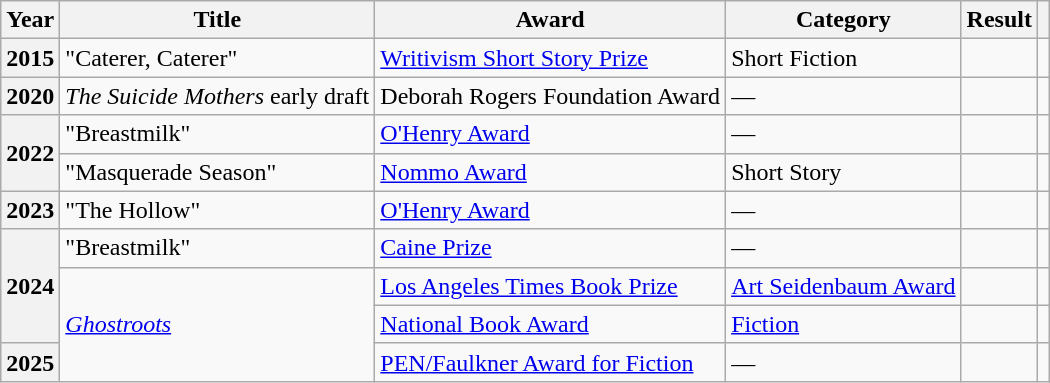<table class="wikitable sortable">
<tr>
<th>Year</th>
<th>Title</th>
<th>Award</th>
<th>Category</th>
<th>Result</th>
<th></th>
</tr>
<tr>
<th>2015</th>
<td>"Caterer, Caterer"</td>
<td><a href='#'>Writivism Short Story Prize</a></td>
<td>Short Fiction</td>
<td></td>
<td></td>
</tr>
<tr>
<th>2020</th>
<td><em>The Suicide Mothers</em> early draft</td>
<td>Deborah Rogers Foundation Award</td>
<td>—</td>
<td></td>
<td></td>
</tr>
<tr>
<th rowspan="2">2022</th>
<td>"Breastmilk"</td>
<td><a href='#'>O'Henry Award</a></td>
<td>—</td>
<td></td>
<td></td>
</tr>
<tr>
<td>"Masquerade Season"</td>
<td><a href='#'>Nommo Award</a></td>
<td>Short Story</td>
<td></td>
<td></td>
</tr>
<tr>
<th>2023</th>
<td>"The Hollow"</td>
<td><a href='#'>O'Henry Award</a></td>
<td>—</td>
<td></td>
<td></td>
</tr>
<tr>
<th rowspan="3">2024</th>
<td>"Breastmilk"</td>
<td><a href='#'>Caine Prize</a></td>
<td>—</td>
<td></td>
<td></td>
</tr>
<tr>
<td rowspan="3"><em><a href='#'>Ghostroots</a></em></td>
<td><a href='#'>Los Angeles Times Book Prize</a></td>
<td><a href='#'>Art Seidenbaum Award</a></td>
<td></td>
<td></td>
</tr>
<tr>
<td><a href='#'>National Book Award</a></td>
<td><a href='#'>Fiction</a></td>
<td></td>
<td></td>
</tr>
<tr>
<th>2025</th>
<td><a href='#'>PEN/Faulkner Award for Fiction</a></td>
<td>—</td>
<td></td>
<td></td>
</tr>
</table>
